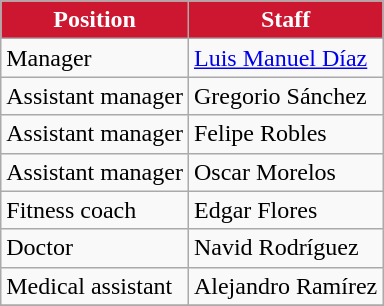<table class="wikitable">
<tr>
<th style=background-color:#CD1731;color:#FFFFFF>Position</th>
<th style=background-color:#CD1731;color:#FFFFFF>Staff</th>
</tr>
<tr>
<td>Manager</td>
<td> <a href='#'>Luis Manuel Díaz</a></td>
</tr>
<tr>
<td>Assistant manager</td>
<td> Gregorio Sánchez</td>
</tr>
<tr>
<td>Assistant manager</td>
<td> Felipe Robles</td>
</tr>
<tr>
<td>Assistant manager</td>
<td> Oscar Morelos</td>
</tr>
<tr>
<td>Fitness coach</td>
<td> Edgar Flores</td>
</tr>
<tr>
<td>Doctor</td>
<td> Navid Rodríguez</td>
</tr>
<tr>
<td>Medical assistant</td>
<td> Alejandro Ramírez</td>
</tr>
<tr>
</tr>
</table>
